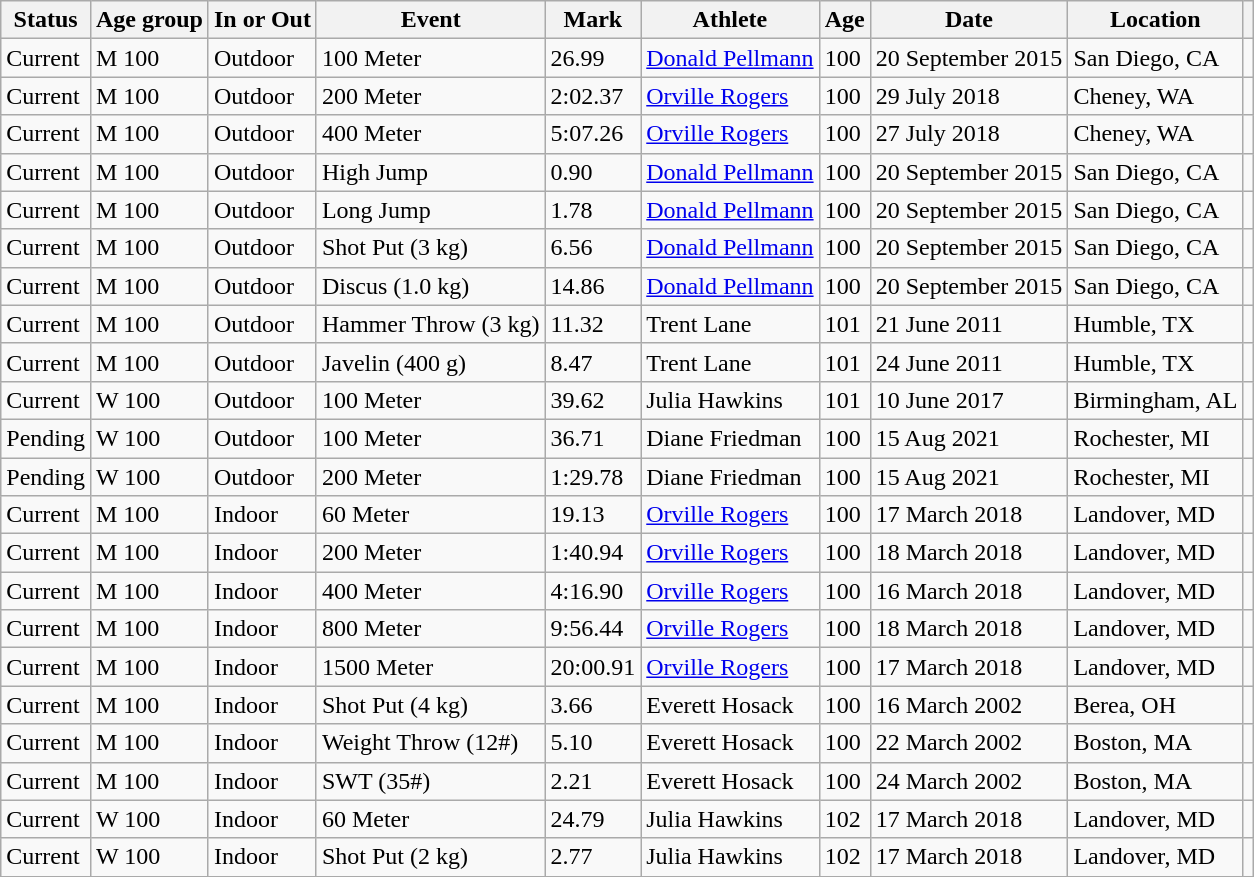<table class="wikitable sortable">
<tr>
<th>Status</th>
<th>Age group</th>
<th>In or Out</th>
<th>Event</th>
<th>Mark</th>
<th>Athlete</th>
<th>Age</th>
<th>Date</th>
<th>Location</th>
<th></th>
</tr>
<tr>
<td>Current</td>
<td>M 100</td>
<td>Outdoor</td>
<td>100 Meter</td>
<td>26.99</td>
<td><a href='#'>Donald Pellmann</a></td>
<td>100</td>
<td>20 September 2015</td>
<td>San Diego, CA</td>
<td></td>
</tr>
<tr>
<td>Current</td>
<td>M 100</td>
<td>Outdoor</td>
<td>200 Meter</td>
<td>2:02.37</td>
<td><a href='#'>Orville Rogers</a></td>
<td>100</td>
<td>29 July 2018</td>
<td>Cheney, WA</td>
<td></td>
</tr>
<tr>
<td>Current</td>
<td>M 100</td>
<td>Outdoor</td>
<td>400 Meter</td>
<td>5:07.26</td>
<td><a href='#'>Orville Rogers</a></td>
<td>100</td>
<td>27 July 2018</td>
<td>Cheney, WA</td>
<td></td>
</tr>
<tr>
<td>Current</td>
<td>M 100</td>
<td>Outdoor</td>
<td>High Jump</td>
<td>0.90</td>
<td><a href='#'>Donald Pellmann</a></td>
<td>100</td>
<td>20 September 2015</td>
<td>San Diego, CA</td>
<td></td>
</tr>
<tr>
<td>Current</td>
<td>M 100</td>
<td>Outdoor</td>
<td>Long Jump</td>
<td>1.78</td>
<td><a href='#'>Donald Pellmann</a></td>
<td>100</td>
<td>20 September 2015</td>
<td>San Diego, CA</td>
<td></td>
</tr>
<tr>
<td>Current</td>
<td>M 100</td>
<td>Outdoor</td>
<td>Shot Put (3 kg)</td>
<td>6.56</td>
<td><a href='#'>Donald Pellmann</a></td>
<td>100</td>
<td>20 September 2015</td>
<td>San Diego, CA</td>
<td></td>
</tr>
<tr>
<td>Current</td>
<td>M 100</td>
<td>Outdoor</td>
<td>Discus (1.0 kg)</td>
<td>14.86</td>
<td><a href='#'>Donald Pellmann</a></td>
<td>100</td>
<td>20 September 2015</td>
<td>San Diego, CA</td>
<td></td>
</tr>
<tr>
<td>Current</td>
<td>M 100</td>
<td>Outdoor</td>
<td>Hammer Throw (3 kg)</td>
<td>11.32</td>
<td>Trent Lane</td>
<td>101</td>
<td>21 June 2011</td>
<td>Humble, TX</td>
<td></td>
</tr>
<tr>
<td>Current</td>
<td>M 100</td>
<td>Outdoor</td>
<td>Javelin (400 g)</td>
<td>8.47</td>
<td>Trent Lane</td>
<td>101</td>
<td>24 June 2011</td>
<td>Humble, TX</td>
<td></td>
</tr>
<tr>
<td>Current</td>
<td>W 100</td>
<td>Outdoor</td>
<td>100 Meter</td>
<td>39.62</td>
<td>Julia Hawkins</td>
<td>101</td>
<td>10 June 2017</td>
<td>Birmingham, AL</td>
<td></td>
</tr>
<tr>
<td>Pending</td>
<td>W 100</td>
<td>Outdoor</td>
<td>100 Meter</td>
<td>36.71 </td>
<td>Diane Friedman</td>
<td>100</td>
<td>15 Aug 2021</td>
<td>Rochester, MI</td>
<td></td>
</tr>
<tr>
<td>Pending</td>
<td>W 100</td>
<td>Outdoor</td>
<td>200 Meter</td>
<td>1:29.78 </td>
<td>Diane Friedman</td>
<td>100</td>
<td>15 Aug 2021</td>
<td>Rochester, MI</td>
<td></td>
</tr>
<tr>
<td>Current</td>
<td>M 100</td>
<td>Indoor</td>
<td>60 Meter</td>
<td>19.13</td>
<td><a href='#'>Orville Rogers</a></td>
<td>100</td>
<td>17 March 2018</td>
<td>Landover, MD</td>
<td></td>
</tr>
<tr>
<td>Current</td>
<td>M 100</td>
<td>Indoor</td>
<td>200 Meter</td>
<td>1:40.94</td>
<td><a href='#'>Orville Rogers</a></td>
<td>100</td>
<td>18 March 2018</td>
<td>Landover, MD</td>
<td></td>
</tr>
<tr>
<td>Current</td>
<td>M 100</td>
<td>Indoor</td>
<td>400 Meter</td>
<td>4:16.90</td>
<td><a href='#'>Orville Rogers</a></td>
<td>100</td>
<td>16 March 2018</td>
<td>Landover, MD</td>
<td></td>
</tr>
<tr>
<td>Current</td>
<td>M 100</td>
<td>Indoor</td>
<td>800 Meter</td>
<td>9:56.44</td>
<td><a href='#'>Orville Rogers</a></td>
<td>100</td>
<td>18 March 2018</td>
<td>Landover, MD</td>
<td></td>
</tr>
<tr>
<td>Current</td>
<td>M 100</td>
<td>Indoor</td>
<td>1500 Meter</td>
<td>20:00.91</td>
<td><a href='#'>Orville Rogers</a></td>
<td>100</td>
<td>17 March 2018</td>
<td>Landover, MD</td>
<td></td>
</tr>
<tr>
<td>Current</td>
<td>M 100</td>
<td>Indoor</td>
<td>Shot Put (4 kg)</td>
<td>3.66</td>
<td>Everett Hosack</td>
<td>100</td>
<td>16 March 2002</td>
<td>Berea, OH</td>
<td></td>
</tr>
<tr>
<td>Current</td>
<td>M 100</td>
<td>Indoor</td>
<td>Weight Throw (12#)</td>
<td>5.10</td>
<td>Everett Hosack</td>
<td>100</td>
<td>22 March 2002</td>
<td>Boston, MA</td>
<td></td>
</tr>
<tr>
<td>Current</td>
<td>M 100</td>
<td>Indoor</td>
<td>SWT (35#)</td>
<td>2.21</td>
<td>Everett Hosack</td>
<td>100</td>
<td>24 March 2002</td>
<td>Boston, MA</td>
<td></td>
</tr>
<tr>
<td>Current</td>
<td>W 100</td>
<td>Indoor</td>
<td>60 Meter</td>
<td>24.79</td>
<td>Julia Hawkins</td>
<td>102</td>
<td>17 March 2018</td>
<td>Landover, MD</td>
<td></td>
</tr>
<tr>
<td>Current</td>
<td>W 100</td>
<td>Indoor</td>
<td>Shot Put (2 kg)</td>
<td>2.77</td>
<td>Julia Hawkins</td>
<td>102</td>
<td>17 March 2018</td>
<td>Landover, MD</td>
<td></td>
</tr>
<tr>
</tr>
</table>
